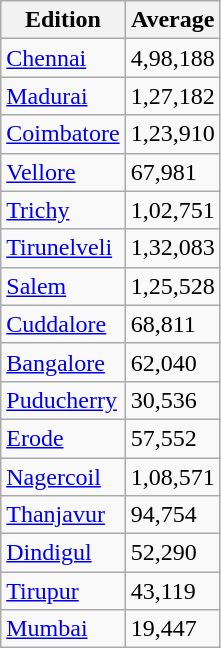<table class="wikitable sortable">
<tr>
<th>Edition</th>
<th>Average</th>
</tr>
<tr>
<td><a href='#'>Chennai</a></td>
<td>4,98,188</td>
</tr>
<tr>
<td><a href='#'>Madurai</a></td>
<td>1,27,182</td>
</tr>
<tr>
<td><a href='#'>Coimbatore</a></td>
<td>1,23,910</td>
</tr>
<tr>
<td><a href='#'>Vellore</a></td>
<td>67,981</td>
</tr>
<tr>
<td><a href='#'>Trichy</a></td>
<td>1,02,751</td>
</tr>
<tr>
<td><a href='#'>Tirunelveli</a></td>
<td>1,32,083</td>
</tr>
<tr>
<td><a href='#'>Salem</a></td>
<td>1,25,528</td>
</tr>
<tr>
<td><a href='#'>Cuddalore</a></td>
<td>68,811</td>
</tr>
<tr>
<td><a href='#'>Bangalore</a></td>
<td>62,040</td>
</tr>
<tr>
<td><a href='#'>Puducherry</a></td>
<td>30,536</td>
</tr>
<tr>
<td><a href='#'>Erode</a></td>
<td>57,552</td>
</tr>
<tr>
<td><a href='#'>Nagercoil</a></td>
<td>1,08,571</td>
</tr>
<tr>
<td><a href='#'>Thanjavur</a></td>
<td>94,754</td>
</tr>
<tr>
<td><a href='#'>Dindigul</a></td>
<td>52,290</td>
</tr>
<tr>
<td><a href='#'>Tirupur</a></td>
<td>43,119</td>
</tr>
<tr>
<td><a href='#'>Mumbai</a></td>
<td>19,447</td>
</tr>
</table>
